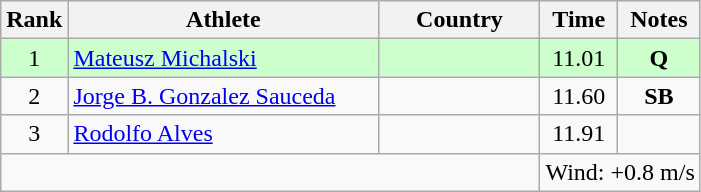<table class="wikitable sortable" style="text-align:center">
<tr>
<th>Rank</th>
<th style="width:200px">Athlete</th>
<th style="width:100px">Country</th>
<th>Time</th>
<th>Notes</th>
</tr>
<tr style="background:#cfc;">
<td>1</td>
<td style="text-align:left;"><a href='#'>Mateusz Michalski</a></td>
<td style="text-align:left;"></td>
<td>11.01</td>
<td><strong>Q</strong></td>
</tr>
<tr>
<td>2</td>
<td style="text-align:left;"><a href='#'>Jorge B. Gonzalez Sauceda</a></td>
<td style="text-align:left;"></td>
<td>11.60</td>
<td><strong>SB</strong></td>
</tr>
<tr>
<td>3</td>
<td style="text-align:left;"><a href='#'>Rodolfo Alves</a></td>
<td style="text-align:left;"></td>
<td>11.91</td>
<td></td>
</tr>
<tr class="sortbottom">
<td colspan="3"></td>
<td colspan="2">Wind: +0.8 m/s</td>
</tr>
</table>
